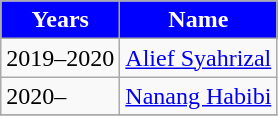<table class="wikitable" border="6">
<tr>
<th style="color:white; background:blue;">Years</th>
<th style="color:white; background:blue;">Name</th>
</tr>
<tr>
<td>2019–2020</td>
<td> <a href='#'>Alief Syahrizal</a></td>
</tr>
<tr>
<td>2020–</td>
<td> <a href='#'>Nanang Habibi</a></td>
</tr>
<tr>
</tr>
</table>
